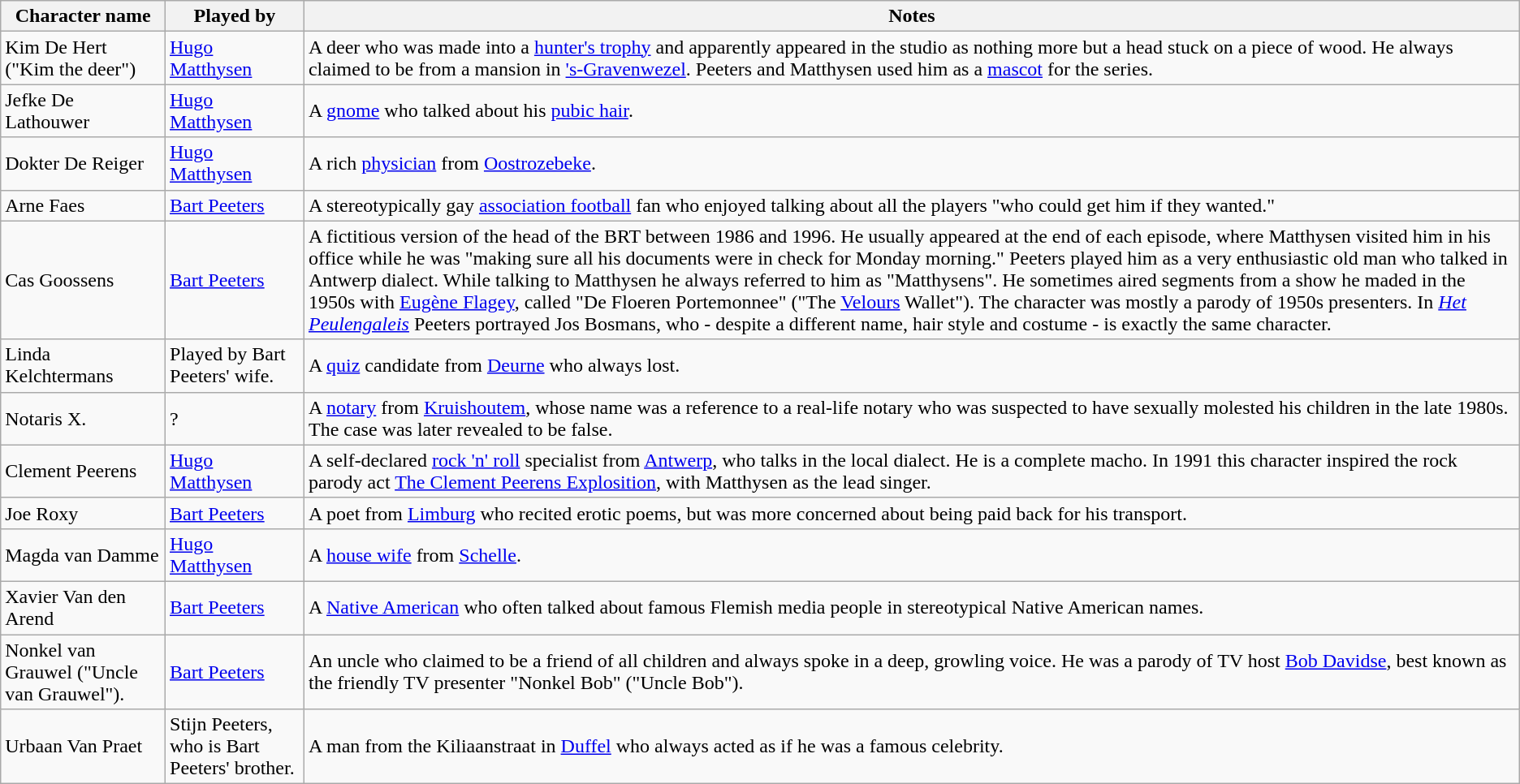<table class="wikitable sortable">
<tr>
<th>Character name</th>
<th>Played by</th>
<th>Notes</th>
</tr>
<tr>
<td>Kim De Hert ("Kim the deer")</td>
<td><a href='#'>Hugo Matthysen</a></td>
<td>A deer who was made into a <a href='#'>hunter's trophy</a> and apparently appeared in the studio as nothing more but a head stuck on a piece of wood. He always claimed to be from a mansion in <a href='#'>'s-Gravenwezel</a>. Peeters and Matthysen used him as a <a href='#'>mascot</a> for the series.</td>
</tr>
<tr>
<td>Jefke De Lathouwer</td>
<td><a href='#'>Hugo Matthysen</a></td>
<td>A <a href='#'>gnome</a> who talked about his <a href='#'>pubic hair</a>.</td>
</tr>
<tr>
<td>Dokter De Reiger</td>
<td><a href='#'>Hugo Matthysen</a></td>
<td>A rich <a href='#'>physician</a> from <a href='#'>Oostrozebeke</a>.</td>
</tr>
<tr>
<td>Arne Faes</td>
<td><a href='#'>Bart Peeters</a></td>
<td>A stereotypically gay <a href='#'>association football</a> fan who enjoyed talking about all the players "who could get him if they wanted."</td>
</tr>
<tr>
<td>Cas Goossens</td>
<td><a href='#'>Bart Peeters</a></td>
<td>A fictitious version of the head of the BRT between 1986 and 1996. He usually appeared at the end of each episode, where Matthysen visited him in his office while he was "making sure all his documents were in check for Monday morning." Peeters played him as a very enthusiastic old man who talked in Antwerp dialect. While talking to Matthysen he always referred to him as "Matthysens". He sometimes aired segments from a show he maded in the 1950s with <a href='#'>Eugène Flagey</a>, called "De Floeren Portemonnee" ("The <a href='#'>Velours</a> Wallet"). The character was mostly a parody of 1950s presenters. In <em><a href='#'>Het Peulengaleis</a></em> Peeters portrayed Jos Bosmans, who - despite a different name, hair style and costume - is exactly the same character.</td>
</tr>
<tr>
<td>Linda Kelchtermans</td>
<td>Played by Bart Peeters' wife.</td>
<td>A <a href='#'>quiz</a> candidate from <a href='#'>Deurne</a> who always lost.</td>
</tr>
<tr>
<td>Notaris X.</td>
<td>?</td>
<td>A <a href='#'>notary</a> from <a href='#'>Kruishoutem</a>, whose name was a reference to a real-life notary who was suspected to have sexually molested his children in the late 1980s. The case was later revealed to be false.</td>
</tr>
<tr>
<td>Clement Peerens</td>
<td><a href='#'>Hugo Matthysen</a></td>
<td>A self-declared <a href='#'>rock 'n' roll</a> specialist from <a href='#'>Antwerp</a>, who talks in the local dialect. He is a complete macho. In 1991 this character inspired the rock parody act <a href='#'>The Clement Peerens Explosition</a>, with Matthysen as the lead singer.</td>
</tr>
<tr>
<td>Joe Roxy</td>
<td><a href='#'>Bart Peeters</a></td>
<td>A poet from <a href='#'>Limburg</a> who recited erotic poems, but was more concerned about being paid back for his transport.</td>
</tr>
<tr>
<td>Magda van Damme</td>
<td><a href='#'>Hugo Matthysen</a></td>
<td>A <a href='#'>house wife</a> from <a href='#'>Schelle</a>.</td>
</tr>
<tr>
<td>Xavier Van den Arend</td>
<td><a href='#'>Bart Peeters</a></td>
<td>A <a href='#'>Native American</a> who often talked about famous Flemish media people in stereotypical Native American names.</td>
</tr>
<tr>
<td>Nonkel van Grauwel ("Uncle van Grauwel").</td>
<td><a href='#'>Bart Peeters</a></td>
<td>An uncle who claimed to be a friend of all children and always spoke in a deep, growling voice. He was a parody of TV host <a href='#'>Bob Davidse</a>, best known as the friendly TV presenter "Nonkel Bob" ("Uncle Bob").</td>
</tr>
<tr>
<td>Urbaan Van Praet</td>
<td>Stijn Peeters, who is Bart Peeters' brother.</td>
<td>A man from the Kiliaanstraat in <a href='#'>Duffel</a> who always acted as if he was a famous celebrity.</td>
</tr>
</table>
